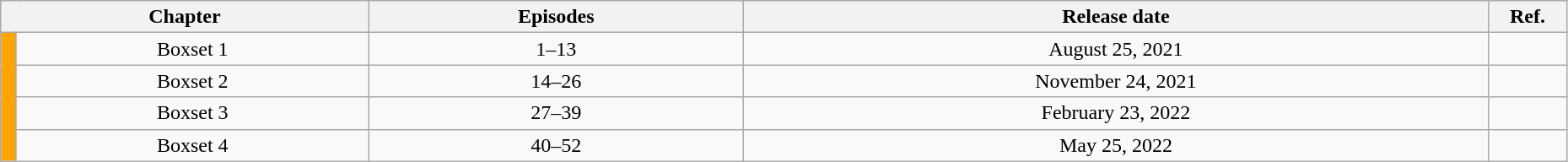<table class="wikitable" style="text-align: center; width: 98%;">
<tr>
<th colspan="2">Chapter</th>
<th>Episodes</th>
<th>Release date</th>
<th width="5%">Ref.</th>
</tr>
<tr>
<td rowspan="10" width="1%" style="background: #FFA500;"></td>
<td>Boxset 1</td>
<td>1–13</td>
<td>August 25, 2021</td>
<td></td>
</tr>
<tr>
<td>Boxset 2</td>
<td>14–26</td>
<td>November 24, 2021</td>
<td></td>
</tr>
<tr>
<td>Boxset 3</td>
<td>27–39</td>
<td>February 23, 2022</td>
<td></td>
</tr>
<tr>
<td>Boxset 4</td>
<td>40–52</td>
<td>May 25, 2022</td>
<td></td>
</tr>
</table>
